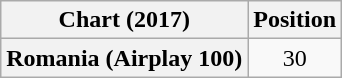<table class="wikitable plainrowheaders" style="text-align:center">
<tr>
<th scope="col">Chart (2017)</th>
<th scope="col">Position</th>
</tr>
<tr>
<th scope="row">Romania (Airplay 100)</th>
<td>30</td>
</tr>
</table>
